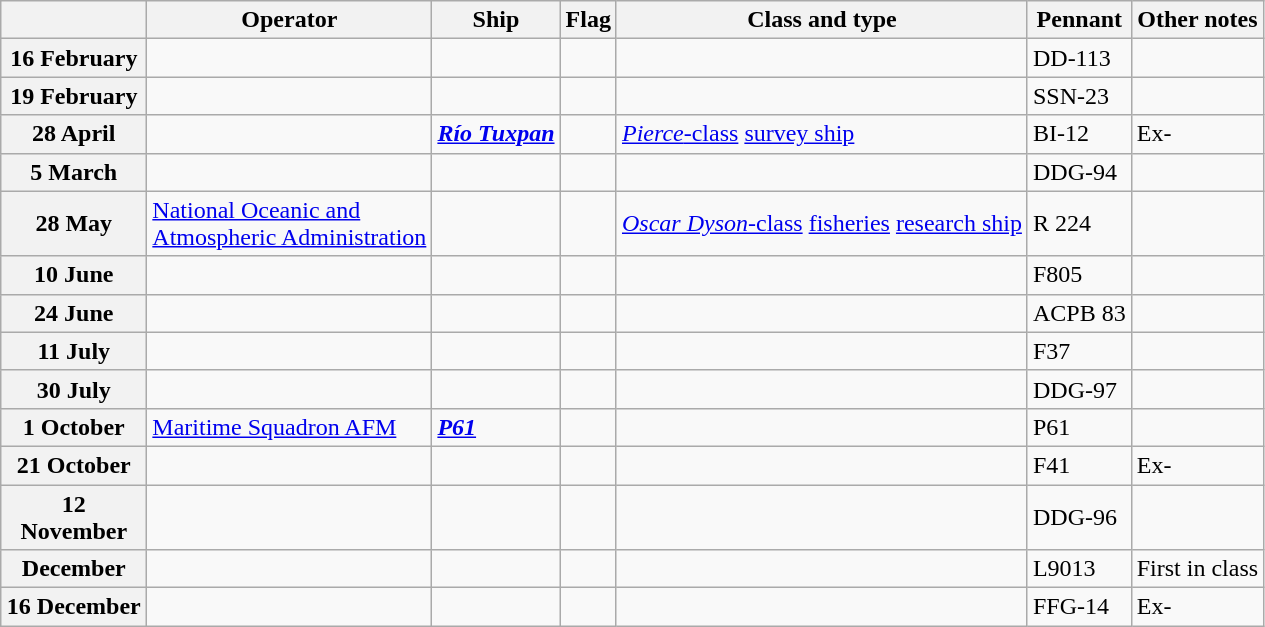<table Class="wikitable">
<tr>
<th width="90"></th>
<th>Operator</th>
<th>Ship</th>
<th>Flag</th>
<th>Class and type</th>
<th>Pennant</th>
<th>Other notes</th>
</tr>
<tr ---->
<th>16 February</th>
<td></td>
<td><strong></strong></td>
<td></td>
<td></td>
<td>DD-113</td>
<td></td>
</tr>
<tr ---->
<th>19 February</th>
<td></td>
<td><strong></strong></td>
<td></td>
<td></td>
<td>SSN-23</td>
<td></td>
</tr>
<tr ---->
<th>28 April</th>
<td></td>
<td><strong><a href='#'><em>Río Tuxpan</em></a></strong></td>
<td></td>
<td><a href='#'><em>Pierce</em>-class</a> <a href='#'>survey ship</a></td>
<td>BI-12</td>
<td>Ex-</td>
</tr>
<tr ---->
<th>5 March</th>
<td></td>
<td><strong></strong></td>
<td></td>
<td></td>
<td>DDG-94</td>
<td></td>
</tr>
<tr ---->
<th>28 May</th>
<td>  <a href='#'>National Oceanic and<br>Atmospheric Administration</a></td>
<td><strong></strong></td>
<td></td>
<td><a href='#'><em>Oscar Dyson</em>-class</a> <a href='#'>fisheries</a> <a href='#'>research ship</a></td>
<td>R 224</td>
<td></td>
</tr>
<tr ---->
<th>10 June</th>
<td></td>
<td><strong></strong></td>
<td></td>
<td></td>
<td>F805</td>
<td></td>
</tr>
<tr ---->
<th>24 June</th>
<td></td>
<td><strong></strong></td>
<td></td>
<td></td>
<td>ACPB 83</td>
<td></td>
</tr>
<tr ---->
<th>11 July</th>
<td></td>
<td><strong></strong></td>
<td></td>
<td></td>
<td>F37</td>
<td></td>
</tr>
<tr ---->
<th>30 July</th>
<td></td>
<td><strong></strong></td>
<td></td>
<td></td>
<td>DDG-97</td>
<td></td>
</tr>
<tr ---->
<th>1 October</th>
<td> <a href='#'>Maritime Squadron AFM</a></td>
<td><strong><a href='#'><em>P61</em></a></strong></td>
<td></td>
<td></td>
<td>P61</td>
<td></td>
</tr>
<tr ---->
<th>21 October</th>
<td></td>
<td><strong></strong></td>
<td></td>
<td></td>
<td>F41</td>
<td>Ex-</td>
</tr>
<tr ---->
<th>12 November</th>
<td></td>
<td><strong></strong></td>
<td></td>
<td></td>
<td>DDG-96</td>
<td></td>
</tr>
<tr ---->
<th>December</th>
<td></td>
<td><strong></strong></td>
<td></td>
<td></td>
<td>L9013</td>
<td>First in class</td>
</tr>
<tr ---->
<th>16 December</th>
<td></td>
<td><strong></strong></td>
<td></td>
<td></td>
<td>FFG-14</td>
<td>Ex-</td>
</tr>
</table>
